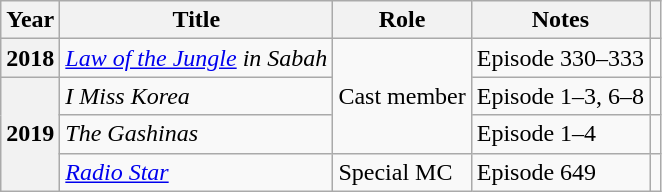<table class="wikitable plainrowheaders sortable">
<tr>
<th scope="col">Year</th>
<th scope="col">Title</th>
<th scope="col">Role</th>
<th scope="col">Notes</th>
<th scope="col" class="unsortable"></th>
</tr>
<tr>
<th scope="row">2018</th>
<td><em><a href='#'>Law of the Jungle</a> in Sabah</em></td>
<td rowspan="3">Cast member</td>
<td>Episode 330–333</td>
<td style="text-align:center"></td>
</tr>
<tr>
<th scope="row" rowspan="3">2019</th>
<td><em>I Miss Korea</em></td>
<td>Episode 1–3, 6–8</td>
<td style="text-align:center"></td>
</tr>
<tr>
<td><em>The Gashinas</em></td>
<td>Episode 1–4</td>
<td style="text-align:center"></td>
</tr>
<tr>
<td><em><a href='#'>Radio Star</a> </em></td>
<td>Special MC</td>
<td>Episode 649</td>
<td style="text-align:center"></td>
</tr>
</table>
